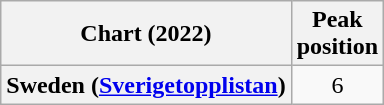<table class="wikitable plainrowheaders">
<tr>
<th>Chart (2022)</th>
<th>Peak<br>position</th>
</tr>
<tr>
<th scope="row">Sweden (<a href='#'>Sverigetopplistan</a>)</th>
<td align="center">6</td>
</tr>
</table>
